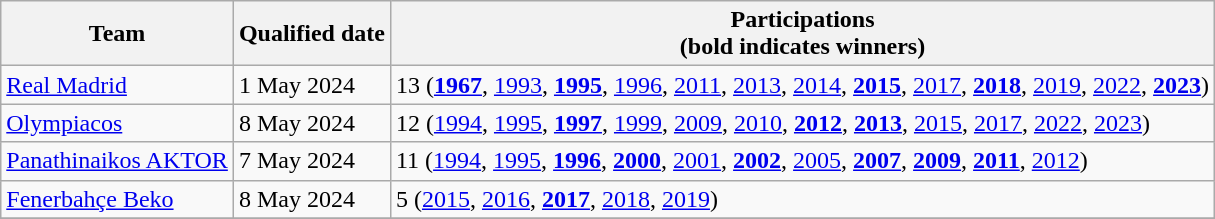<table class="wikitable">
<tr>
<th>Team</th>
<th>Qualified date</th>
<th>Participations <br>(bold indicates winners)</th>
</tr>
<tr>
<td> <a href='#'>Real Madrid</a></td>
<td>1 May 2024</td>
<td>13 (<strong><a href='#'>1967</a></strong>, <a href='#'>1993</a>, <strong><a href='#'>1995</a></strong>, <a href='#'>1996</a>, <a href='#'>2011</a>, <a href='#'>2013</a>, <a href='#'>2014</a>, <strong><a href='#'>2015</a></strong>, <a href='#'>2017</a>, <strong><a href='#'>2018</a></strong>, <a href='#'>2019</a>, <a href='#'>2022</a>, <strong><a href='#'>2023</a></strong>)</td>
</tr>
<tr>
<td> <a href='#'>Olympiacos</a></td>
<td>8 May 2024</td>
<td>12 (<a href='#'>1994</a>, <a href='#'>1995</a>, <strong><a href='#'>1997</a></strong>, <a href='#'>1999</a>, <a href='#'>2009</a>, <a href='#'>2010</a>, <strong><a href='#'>2012</a></strong>, <strong><a href='#'>2013</a></strong>, <a href='#'>2015</a>, <a href='#'>2017</a>, <a href='#'>2022</a>, <a href='#'>2023</a>)</td>
</tr>
<tr>
<td> <a href='#'>Panathinaikos AKTOR</a></td>
<td>7 May 2024</td>
<td>11 (<a href='#'>1994</a>, <a href='#'>1995</a>, <strong><a href='#'>1996</a></strong>, <strong><a href='#'>2000</a></strong>, <a href='#'>2001</a>, <strong><a href='#'>2002</a></strong>, <a href='#'>2005</a>, <strong><a href='#'>2007</a></strong>, <strong><a href='#'>2009</a></strong>, <strong><a href='#'>2011</a></strong>, <a href='#'>2012</a>)</td>
</tr>
<tr>
<td> <a href='#'>Fenerbahçe Beko</a></td>
<td>8 May 2024</td>
<td>5 (<a href='#'>2015</a>, <a href='#'>2016</a>, <strong><a href='#'>2017</a></strong>, <a href='#'>2018</a>, <a href='#'>2019</a>)</td>
</tr>
<tr>
</tr>
</table>
